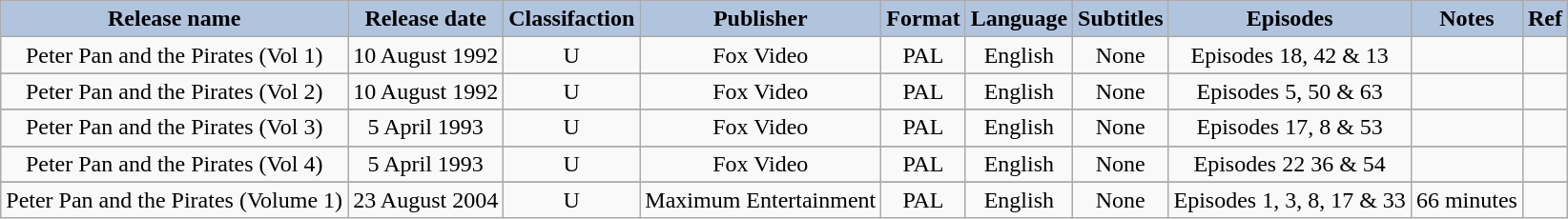<table class="wikitable">
<tr>
<th style="background:#B0C4DE;">Release name<br></th>
<th style="background:#B0C4DE;">Release date<br></th>
<th style="background:#B0C4DE;">Classifaction<br></th>
<th style="background:#B0C4DE;">Publisher <br></th>
<th style="background:#B0C4DE;">Format <br></th>
<th style="background:#B0C4DE;">Language</th>
<th style="background:#B0C4DE;">Subtitles</th>
<th style="background:#B0C4DE;">Episodes<br></th>
<th style="background:#B0C4DE;">Notes<br></th>
<th style="background:#B0C4DE;">Ref</th>
</tr>
<tr style="text-align:center;">
<td>Peter Pan and the Pirates (Vol 1)</td>
<td>10 August 1992</td>
<td>U</td>
<td>Fox Video</td>
<td>PAL</td>
<td>English</td>
<td>None</td>
<td>Episodes 18, 42 & 13</td>
<td></td>
<td></td>
</tr>
<tr>
</tr>
<tr style="text-align:center;">
<td>Peter Pan and the Pirates (Vol 2)</td>
<td>10 August 1992</td>
<td>U</td>
<td>Fox Video</td>
<td>PAL</td>
<td>English</td>
<td>None</td>
<td>Episodes 5, 50 & 63</td>
<td></td>
<td></td>
</tr>
<tr>
</tr>
<tr style="text-align:center;">
<td>Peter Pan and the Pirates (Vol 3)</td>
<td>5 April 1993</td>
<td>U</td>
<td>Fox Video</td>
<td>PAL</td>
<td>English</td>
<td>None</td>
<td>Episodes 17, 8 & 53</td>
<td></td>
<td></td>
</tr>
<tr>
</tr>
<tr style="text-align:center;">
<td>Peter Pan and the Pirates (Vol 4)</td>
<td>5 April 1993</td>
<td>U</td>
<td>Fox Video</td>
<td>PAL</td>
<td>English</td>
<td>None</td>
<td>Episodes 22 36 & 54</td>
<td></td>
<td></td>
</tr>
<tr>
</tr>
<tr style="text-align:center;">
<td>Peter Pan and the Pirates (Volume 1)</td>
<td>23 August 2004</td>
<td>U</td>
<td>Maximum Entertainment</td>
<td>PAL</td>
<td>English</td>
<td>None</td>
<td>Episodes 1, 3, 8, 17 & 33</td>
<td>66 minutes</td>
<td></td>
</tr>
</table>
